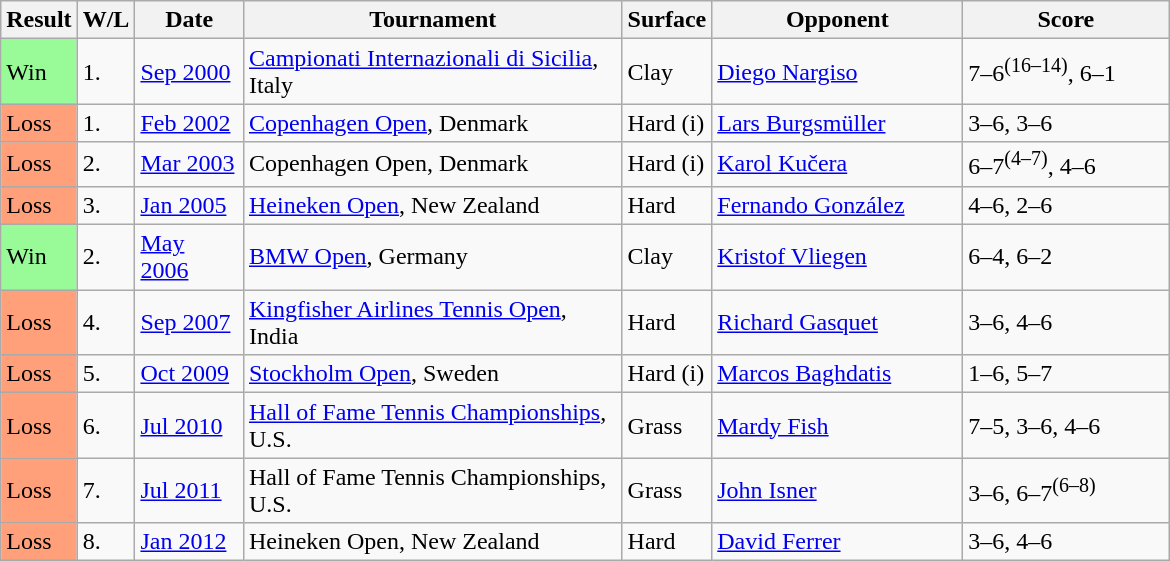<table class="sortable wikitable">
<tr>
<th style="width:40px">Result</th>
<th style="width:30px" class="unsortable">W/L</th>
<th style="width:65px">Date</th>
<th style="width:245px">Tournament</th>
<th style="width:50px">Surface</th>
<th style="width:160px">Opponent</th>
<th style="width:130px" class="unsortable">Score</th>
</tr>
<tr>
<td style="background:#98fb98;">Win</td>
<td>1.</td>
<td><a href='#'>Sep 2000</a></td>
<td><a href='#'>Campionati Internazionali di Sicilia</a>, Italy</td>
<td>Clay</td>
<td> <a href='#'>Diego Nargiso</a></td>
<td>7–6<sup>(16–14)</sup>, 6–1</td>
</tr>
<tr>
<td style="background:#ffa07a;">Loss</td>
<td>1.</td>
<td><a href='#'>Feb 2002</a></td>
<td><a href='#'>Copenhagen Open</a>, Denmark</td>
<td>Hard (i)</td>
<td> <a href='#'>Lars Burgsmüller</a></td>
<td>3–6, 3–6</td>
</tr>
<tr>
<td style="background:#ffa07a;">Loss</td>
<td>2.</td>
<td><a href='#'>Mar 2003</a></td>
<td>Copenhagen Open, Denmark</td>
<td>Hard (i)</td>
<td> <a href='#'>Karol Kučera</a></td>
<td>6–7<sup>(4–7)</sup>, 4–6</td>
</tr>
<tr>
<td style="background:#ffa07a;">Loss</td>
<td>3.</td>
<td><a href='#'>Jan 2005</a></td>
<td><a href='#'>Heineken Open</a>, New Zealand</td>
<td>Hard</td>
<td> <a href='#'>Fernando González</a></td>
<td>4–6, 2–6</td>
</tr>
<tr>
<td style="background:#98fb98;">Win</td>
<td>2.</td>
<td><a href='#'>May 2006</a></td>
<td><a href='#'>BMW Open</a>, Germany</td>
<td>Clay</td>
<td> <a href='#'>Kristof Vliegen</a></td>
<td>6–4, 6–2</td>
</tr>
<tr>
<td style="background:#ffa07a;">Loss</td>
<td>4.</td>
<td><a href='#'>Sep 2007</a></td>
<td><a href='#'>Kingfisher Airlines Tennis Open</a>, India</td>
<td>Hard</td>
<td> <a href='#'>Richard Gasquet</a></td>
<td>3–6, 4–6</td>
</tr>
<tr>
<td style="background:#ffa07a;">Loss</td>
<td>5.</td>
<td><a href='#'>Oct 2009</a></td>
<td><a href='#'>Stockholm Open</a>, Sweden</td>
<td>Hard (i)</td>
<td> <a href='#'>Marcos Baghdatis</a></td>
<td>1–6, 5–7</td>
</tr>
<tr>
<td style="background:#ffa07a;">Loss</td>
<td>6.</td>
<td><a href='#'>Jul 2010</a></td>
<td><a href='#'>Hall of Fame Tennis Championships</a>, U.S.</td>
<td>Grass</td>
<td> <a href='#'>Mardy Fish</a></td>
<td>7–5, 3–6, 4–6</td>
</tr>
<tr>
<td style="background:#ffa07a;">Loss</td>
<td>7.</td>
<td><a href='#'>Jul 2011</a></td>
<td>Hall of Fame Tennis Championships, U.S.</td>
<td>Grass</td>
<td> <a href='#'>John Isner</a></td>
<td>3–6, 6–7<sup>(6–8)</sup></td>
</tr>
<tr>
<td style="background:#ffa07a;">Loss</td>
<td>8.</td>
<td><a href='#'>Jan 2012</a></td>
<td>Heineken Open, New Zealand</td>
<td>Hard</td>
<td> <a href='#'>David Ferrer</a></td>
<td>3–6, 4–6</td>
</tr>
</table>
